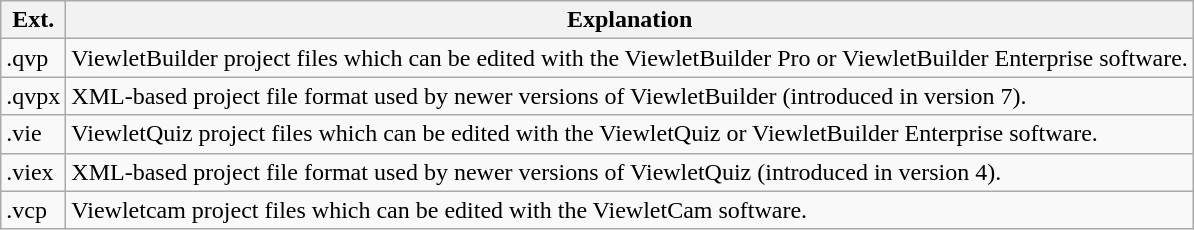<table class="wikitable">
<tr>
<th>Ext.</th>
<th>Explanation</th>
</tr>
<tr>
<td>.qvp</td>
<td>ViewletBuilder project files which can be edited with the ViewletBuilder Pro or ViewletBuilder Enterprise software.</td>
</tr>
<tr>
<td>.qvpx</td>
<td>XML-based project file format used by newer versions of ViewletBuilder (introduced in version 7).</td>
</tr>
<tr>
<td>.vie</td>
<td>ViewletQuiz project files which can be edited with the ViewletQuiz or ViewletBuilder Enterprise software.</td>
</tr>
<tr>
<td>.viex</td>
<td>XML-based project file format used by newer versions of ViewletQuiz (introduced in version 4).</td>
</tr>
<tr>
<td>.vcp</td>
<td>Viewletcam project files which can be edited with the ViewletCam software.</td>
</tr>
</table>
